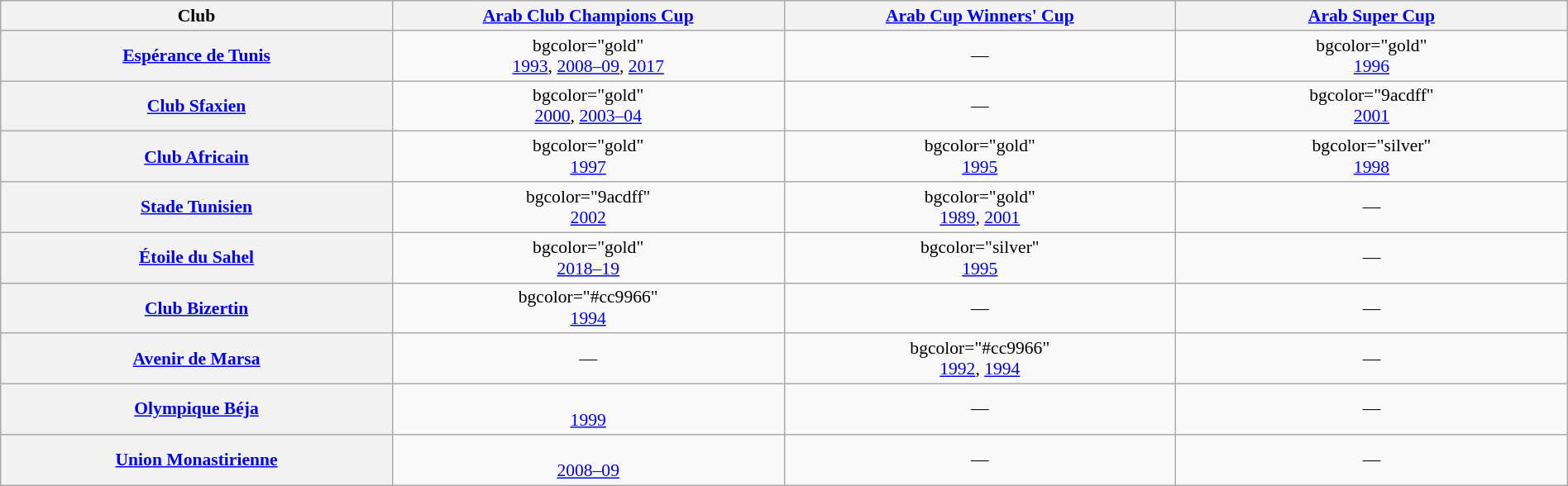<table class="wikitable sortable" style="text-align:center; font-size:90%; width:100%">
<tr>
<th style="width:25%;">Club</th>
<th style="width:25%;"><a href='#'>Arab Club Champions Cup</a></th>
<th style="width:25%;"><a href='#'>Arab Cup Winners' Cup</a></th>
<th style="width:25%;"><a href='#'>Arab Super Cup</a></th>
</tr>
<tr>
<th><a href='#'>Espérance de Tunis</a></th>
<td>bgcolor="gold" <br><a href='#'>1993</a>, <a href='#'>2008–09</a>, <a href='#'>2017</a></td>
<td>—</td>
<td>bgcolor="gold" <br><a href='#'>1996</a></td>
</tr>
<tr>
<th><a href='#'>Club Sfaxien</a></th>
<td>bgcolor="gold" <br><a href='#'>2000</a>, <a href='#'>2003–04</a></td>
<td>—</td>
<td>bgcolor="9acdff" <br><a href='#'>2001</a></td>
</tr>
<tr>
<th><a href='#'>Club Africain</a></th>
<td>bgcolor="gold" <br><a href='#'>1997</a></td>
<td>bgcolor="gold" <br><a href='#'>1995</a></td>
<td>bgcolor="silver" <br><a href='#'>1998</a></td>
</tr>
<tr>
<th><a href='#'>Stade Tunisien</a></th>
<td>bgcolor="9acdff" <br><a href='#'>2002</a></td>
<td>bgcolor="gold" <br><a href='#'>1989</a>, <a href='#'>2001</a></td>
<td>—</td>
</tr>
<tr>
<th><a href='#'>Étoile du Sahel</a></th>
<td>bgcolor="gold" <br><a href='#'>2018–19</a></td>
<td>bgcolor="silver" <br><a href='#'>1995</a></td>
<td>—</td>
</tr>
<tr>
<th><a href='#'>Club Bizertin</a></th>
<td>bgcolor="#cc9966" <br><a href='#'>1994</a></td>
<td>—</td>
<td>—</td>
</tr>
<tr>
<th><a href='#'>Avenir de Marsa</a></th>
<td>—</td>
<td>bgcolor="#cc9966" <br><a href='#'>1992</a>, <a href='#'>1994</a></td>
<td>—</td>
</tr>
<tr>
<th><a href='#'>Olympique Béja</a></th>
<td><br><a href='#'>1999</a></td>
<td>—</td>
<td>—</td>
</tr>
<tr>
<th><a href='#'>Union Monastirienne</a></th>
<td><br><a href='#'>2008–09</a></td>
<td>—</td>
<td>—</td>
</tr>
</table>
